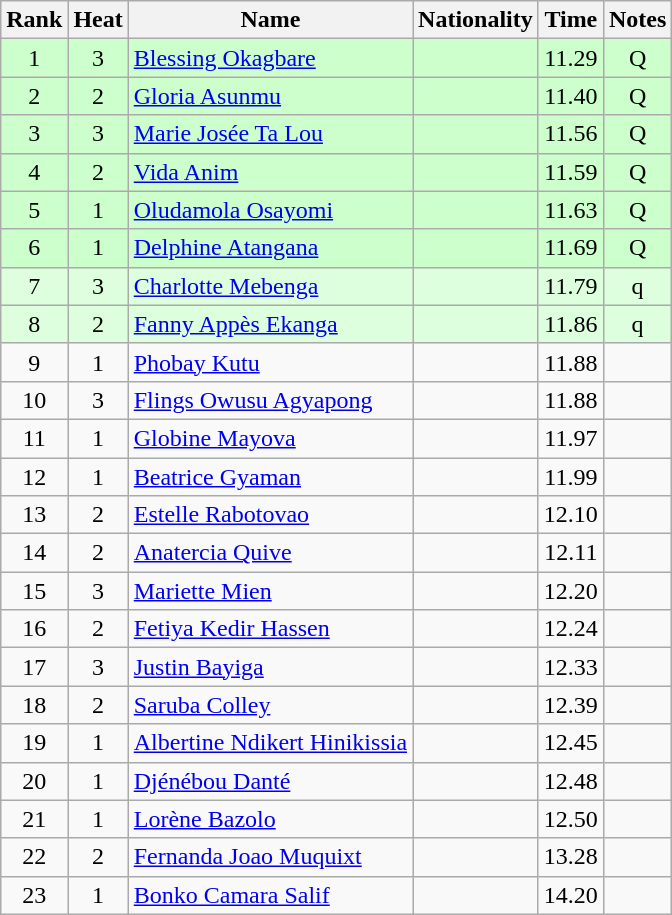<table class="wikitable sortable" style="text-align:center">
<tr>
<th>Rank</th>
<th>Heat</th>
<th>Name</th>
<th>Nationality</th>
<th>Time</th>
<th>Notes</th>
</tr>
<tr bgcolor=ccffcc>
<td>1</td>
<td>3</td>
<td align=left><a href='#'>Blessing Okagbare</a></td>
<td align=left></td>
<td>11.29</td>
<td>Q</td>
</tr>
<tr bgcolor=ccffcc>
<td>2</td>
<td>2</td>
<td align=left><a href='#'>Gloria Asunmu</a></td>
<td align=left></td>
<td>11.40</td>
<td>Q</td>
</tr>
<tr bgcolor=ccffcc>
<td>3</td>
<td>3</td>
<td align=left><a href='#'>Marie Josée Ta Lou</a></td>
<td align=left></td>
<td>11.56</td>
<td>Q</td>
</tr>
<tr bgcolor=ccffcc>
<td>4</td>
<td>2</td>
<td align=left><a href='#'>Vida Anim</a></td>
<td align=left></td>
<td>11.59</td>
<td>Q</td>
</tr>
<tr bgcolor=ccffcc>
<td>5</td>
<td>1</td>
<td align=left><a href='#'>Oludamola Osayomi</a></td>
<td align=left></td>
<td>11.63</td>
<td>Q</td>
</tr>
<tr bgcolor=ccffcc>
<td>6</td>
<td>1</td>
<td align=left><a href='#'>Delphine Atangana</a></td>
<td align=left></td>
<td>11.69</td>
<td>Q</td>
</tr>
<tr bgcolor=ddffdd>
<td>7</td>
<td>3</td>
<td align=left><a href='#'>Charlotte Mebenga</a></td>
<td align=left></td>
<td>11.79</td>
<td>q</td>
</tr>
<tr bgcolor=ddffdd>
<td>8</td>
<td>2</td>
<td align=left><a href='#'>Fanny Appès Ekanga</a></td>
<td align=left></td>
<td>11.86</td>
<td>q</td>
</tr>
<tr>
<td>9</td>
<td>1</td>
<td align=left><a href='#'>Phobay Kutu</a></td>
<td align=left></td>
<td>11.88</td>
<td></td>
</tr>
<tr>
<td>10</td>
<td>3</td>
<td align=left><a href='#'>Flings Owusu Agyapong</a></td>
<td align=left></td>
<td>11.88</td>
<td></td>
</tr>
<tr>
<td>11</td>
<td>1</td>
<td align=left><a href='#'>Globine Mayova</a></td>
<td align=left></td>
<td>11.97</td>
<td></td>
</tr>
<tr>
<td>12</td>
<td>1</td>
<td align=left><a href='#'>Beatrice Gyaman</a></td>
<td align=left></td>
<td>11.99</td>
<td></td>
</tr>
<tr>
<td>13</td>
<td>2</td>
<td align=left><a href='#'>Estelle Rabotovao</a></td>
<td align=left></td>
<td>12.10</td>
<td></td>
</tr>
<tr>
<td>14</td>
<td>2</td>
<td align=left><a href='#'>Anatercia Quive</a></td>
<td align=left></td>
<td>12.11</td>
<td></td>
</tr>
<tr>
<td>15</td>
<td>3</td>
<td align=left><a href='#'>Mariette Mien</a></td>
<td align=left></td>
<td>12.20</td>
<td></td>
</tr>
<tr>
<td>16</td>
<td>2</td>
<td align=left><a href='#'>Fetiya Kedir Hassen</a></td>
<td align=left></td>
<td>12.24</td>
<td></td>
</tr>
<tr>
<td>17</td>
<td>3</td>
<td align=left><a href='#'>Justin Bayiga</a></td>
<td align=left></td>
<td>12.33</td>
<td></td>
</tr>
<tr>
<td>18</td>
<td>2</td>
<td align=left><a href='#'>Saruba Colley</a></td>
<td align=left></td>
<td>12.39</td>
<td></td>
</tr>
<tr>
<td>19</td>
<td>1</td>
<td align=left><a href='#'>Albertine Ndikert Hinikissia</a></td>
<td align=left></td>
<td>12.45</td>
<td></td>
</tr>
<tr>
<td>20</td>
<td>1</td>
<td align=left><a href='#'>Djénébou Danté</a></td>
<td align=left></td>
<td>12.48</td>
<td></td>
</tr>
<tr>
<td>21</td>
<td>1</td>
<td align=left><a href='#'>Lorène Bazolo</a></td>
<td align=left></td>
<td>12.50</td>
<td></td>
</tr>
<tr>
<td>22</td>
<td>2</td>
<td align=left><a href='#'>Fernanda Joao Muquixt</a></td>
<td align=left></td>
<td>13.28</td>
<td></td>
</tr>
<tr>
<td>23</td>
<td>1</td>
<td align=left><a href='#'>Bonko Camara Salif</a></td>
<td align=left></td>
<td>14.20</td>
<td></td>
</tr>
</table>
